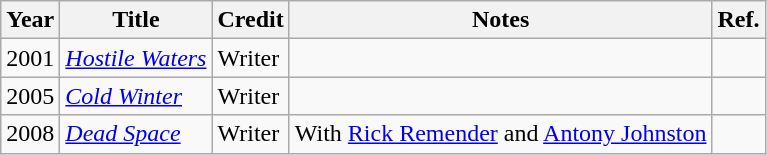<table class="wikitable sortable">
<tr>
<th>Year</th>
<th>Title</th>
<th>Credit</th>
<th>Notes</th>
<th>Ref.</th>
</tr>
<tr>
<td>2001</td>
<td><a href='#'><em>Hostile Waters</em></a></td>
<td>Writer</td>
<td></td>
<td></td>
</tr>
<tr>
<td>2005</td>
<td><em><a href='#'>Cold Winter</a></em></td>
<td>Writer</td>
<td></td>
<td></td>
</tr>
<tr>
<td>2008</td>
<td><em><a href='#'>Dead Space</a></em></td>
<td>Writer</td>
<td>With <a href='#'>Rick Remender</a> and <a href='#'>Antony Johnston</a></td>
<td></td>
</tr>
</table>
